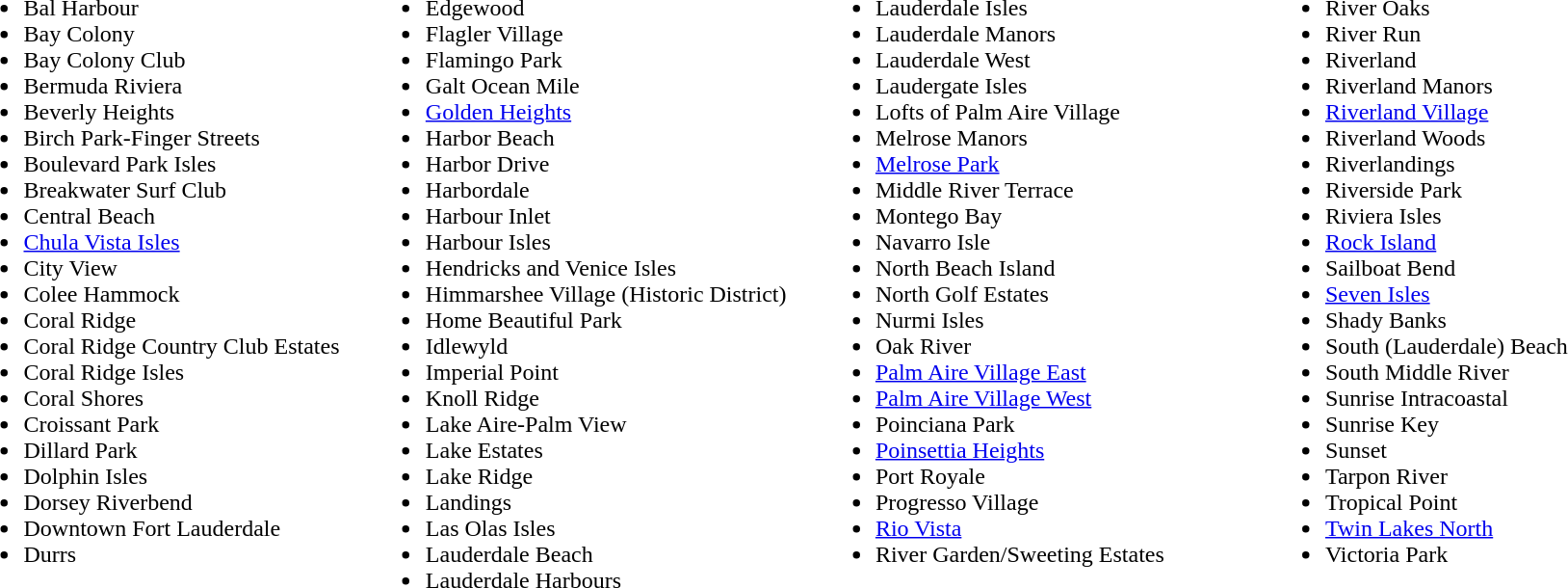<table>
<tr>
<td valign="top" width=25%><br><ul><li>Bal Harbour</li><li>Bay Colony</li><li>Bay Colony Club</li><li>Bermuda Riviera</li><li>Beverly Heights</li><li>Birch Park-Finger Streets</li><li>Boulevard Park Isles</li><li>Breakwater Surf Club</li><li>Central Beach</li><li><a href='#'>Chula Vista Isles</a></li><li>City View</li><li>Colee Hammock</li><li>Coral Ridge</li><li>Coral Ridge Country Club Estates</li><li>Coral Ridge Isles</li><li>Coral Shores</li><li>Croissant Park</li><li>Dillard Park</li><li>Dolphin Isles</li><li>Dorsey Riverbend</li><li>Downtown Fort Lauderdale</li><li>Durrs</li></ul></td>
<td valign="top" width=28%><br><ul><li>Edgewood</li><li>Flagler Village</li><li>Flamingo Park</li><li>Galt Ocean Mile</li><li><a href='#'>Golden Heights</a></li><li>Harbor Beach</li><li>Harbor Drive</li><li>Harbordale</li><li>Harbour Inlet</li><li>Harbour Isles</li><li>Hendricks and Venice Isles</li><li>Himmarshee Village (Historic District)</li><li>Home Beautiful Park</li><li>Idlewyld</li><li>Imperial Point</li><li>Knoll Ridge</li><li>Lake Aire-Palm View</li><li>Lake Estates</li><li>Lake Ridge</li><li>Landings</li><li>Las Olas Isles</li><li>Lauderdale Beach</li><li>Lauderdale Harbours</li></ul></td>
<td valign="top" width=28%><br><ul><li>Lauderdale Isles</li><li>Lauderdale Manors</li><li>Lauderdale West</li><li>Laudergate Isles</li><li>Lofts of Palm Aire Village</li><li>Melrose Manors</li><li><a href='#'>Melrose Park</a></li><li>Middle River Terrace</li><li>Montego Bay</li><li>Navarro Isle</li><li>North Beach Island</li><li>North Golf Estates</li><li>Nurmi Isles</li><li>Oak River</li><li><a href='#'>Palm Aire Village East</a></li><li><a href='#'>Palm Aire Village West</a></li><li>Poinciana Park</li><li><a href='#'>Poinsettia Heights</a></li><li>Port Royale</li><li>Progresso Village</li><li><a href='#'>Rio Vista</a></li><li>River Garden/Sweeting Estates</li></ul></td>
<td valign="top" width=19%><br><ul><li>River Oaks</li><li>River Run</li><li>Riverland</li><li>Riverland Manors</li><li><a href='#'>Riverland Village</a></li><li>Riverland Woods</li><li>Riverlandings</li><li>Riverside Park</li><li>Riviera Isles</li><li><a href='#'>Rock Island</a></li><li>Sailboat Bend</li><li><a href='#'>Seven Isles</a></li><li>Shady Banks</li><li>South (Lauderdale) Beach</li><li>South Middle River</li><li>Sunrise Intracoastal</li><li>Sunrise Key</li><li>Sunset</li><li>Tarpon River</li><li>Tropical Point</li><li><a href='#'>Twin Lakes North</a></li><li>Victoria Park</li></ul></td>
</tr>
</table>
